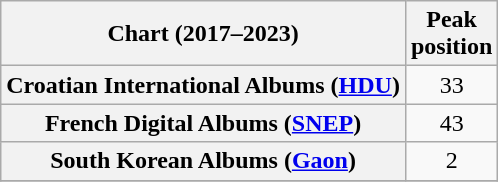<table class="wikitable plainrowheaders" style="text-align:center">
<tr>
<th scope="col">Chart (2017–2023)</th>
<th scope="col">Peak<br> position</th>
</tr>
<tr>
<th scope="row">Croatian International Albums (<a href='#'>HDU</a>)</th>
<td>33</td>
</tr>
<tr>
<th scope="row">French Digital Albums (<a href='#'>SNEP</a>)</th>
<td>43</td>
</tr>
<tr>
<th scope="row">South Korean Albums (<a href='#'>Gaon</a>)</th>
<td>2</td>
</tr>
<tr>
</tr>
</table>
